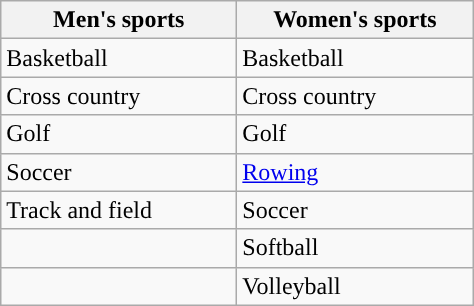<table class="wikitable"; style= "text-align: ">
<tr>
<th width=150px>Men's sports</th>
<th width=150px>Women's sports</th>
</tr>
<tr>
<td>Basketball</td>
<td>Basketball</td>
</tr>
<tr>
<td>Cross country</td>
<td>Cross country</td>
</tr>
<tr>
<td>Golf</td>
<td>Golf</td>
</tr>
<tr>
<td>Soccer</td>
<td><a href='#'>Rowing</a></td>
</tr>
<tr>
<td>Track and field</td>
<td>Soccer</td>
</tr>
<tr>
<td></td>
<td>Softball</td>
</tr>
<tr>
<td></td>
<td>Volleyball</td>
</tr>
</table>
